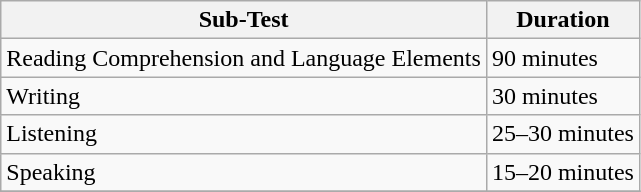<table class="wikitable">
<tr>
<th>Sub-Test</th>
<th>Duration</th>
</tr>
<tr>
<td>Reading Comprehension and Language Elements</td>
<td>90 minutes</td>
</tr>
<tr>
<td>Writing</td>
<td>30 minutes</td>
</tr>
<tr>
<td>Listening</td>
<td>25–30 minutes</td>
</tr>
<tr>
<td>Speaking</td>
<td>15–20 minutes</td>
</tr>
<tr>
</tr>
</table>
